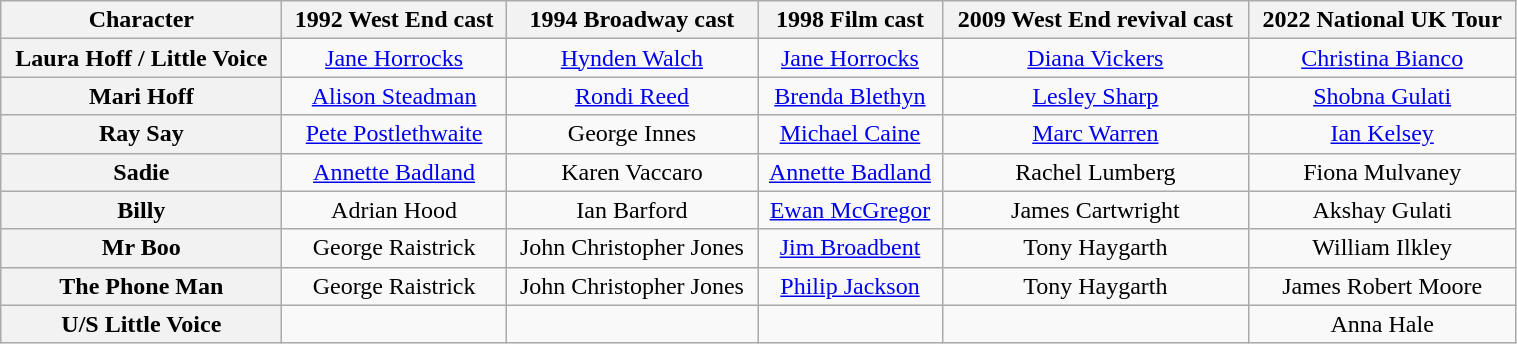<table class="wikitable" width="80%">
<tr>
<th>Character</th>
<th>1992 West End cast</th>
<th>1994 Broadway cast</th>
<th>1998 Film cast</th>
<th>2009 West End revival cast</th>
<th>2022 National UK Tour</th>
</tr>
<tr>
<th scope="row">Laura Hoff / Little Voice</th>
<td align="center" colspan="1"><a href='#'>Jane Horrocks</a></td>
<td align="center" colspan="1"><a href='#'>Hynden Walch</a></td>
<td align="center" colspan="1"><a href='#'>Jane Horrocks</a></td>
<td align="center" colspan="1"><a href='#'>Diana Vickers</a></td>
<td align="center" colspan="1"><a href='#'>Christina Bianco</a></td>
</tr>
<tr>
<th scope="row">Mari Hoff</th>
<td align="center"><a href='#'>Alison Steadman</a></td>
<td align="center" colspan="1"><a href='#'>Rondi Reed</a></td>
<td align="center"><a href='#'>Brenda Blethyn</a></td>
<td align="center"><a href='#'>Lesley Sharp</a></td>
<td align="center"><a href='#'>Shobna Gulati</a></td>
</tr>
<tr>
<th scope="row">Ray Say</th>
<td align="center"><a href='#'>Pete Postlethwaite</a></td>
<td align="center" colspan="1">George Innes</td>
<td align="center"><a href='#'>Michael Caine</a></td>
<td align="center"><a href='#'>Marc Warren</a></td>
<td align="center"><a href='#'>Ian Kelsey</a></td>
</tr>
<tr>
<th scope="row">Sadie</th>
<td align="center"><a href='#'>Annette Badland</a></td>
<td align="center" colspan="1">Karen Vaccaro</td>
<td align="center"><a href='#'>Annette Badland</a></td>
<td align="center">Rachel Lumberg</td>
<td align="center">Fiona Mulvaney</td>
</tr>
<tr>
<th scope="row">Billy</th>
<td align="center">Adrian Hood</td>
<td align="center" colspan="1">Ian Barford</td>
<td align="center"><a href='#'>Ewan McGregor</a></td>
<td align="center">James Cartwright</td>
<td align="center">Akshay Gulati</td>
</tr>
<tr>
<th scope="row">Mr Boo</th>
<td align="center">George Raistrick</td>
<td align="center" colspan="1">John Christopher Jones</td>
<td align="center"><a href='#'>Jim Broadbent</a></td>
<td align="center">Tony Haygarth</td>
<td align="center">William Ilkley</td>
</tr>
<tr>
<th scope="row">The Phone Man</th>
<td align="center">George Raistrick</td>
<td align="center" colspan="1">John Christopher Jones</td>
<td align="center"><a href='#'>Philip Jackson</a></td>
<td align="center">Tony Haygarth</td>
<td align="center">James Robert Moore</td>
</tr>
<tr>
<th scope="row">U/S Little Voice</th>
<td align="center"></td>
<td align="center" colspan="1"></td>
<td align="center"></td>
<td align="center"></td>
<td align="center">Anna Hale</td>
</tr>
</table>
